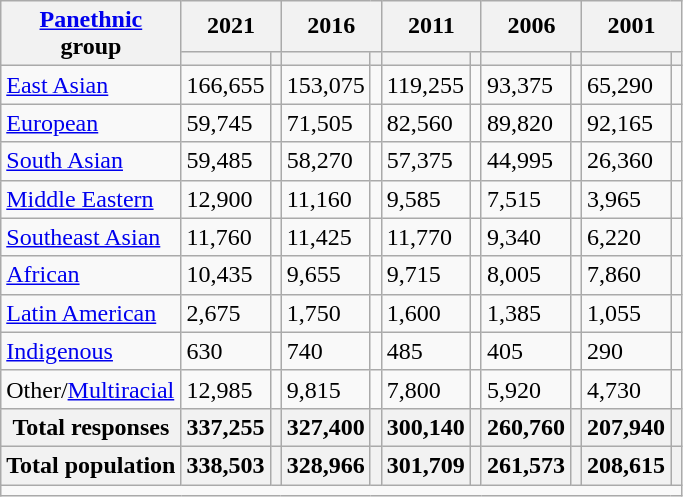<table class="wikitable collapsible sortable">
<tr>
<th rowspan="2"><a href='#'>Panethnic</a><br>group</th>
<th colspan="2">2021</th>
<th colspan="2">2016</th>
<th colspan="2">2011</th>
<th colspan="2">2006</th>
<th colspan="2">2001</th>
</tr>
<tr>
<th><a href='#'></a></th>
<th></th>
<th></th>
<th></th>
<th></th>
<th></th>
<th></th>
<th></th>
<th></th>
<th></th>
</tr>
<tr>
<td><a href='#'>East Asian</a></td>
<td>166,655</td>
<td></td>
<td>153,075</td>
<td></td>
<td>119,255</td>
<td></td>
<td>93,375</td>
<td></td>
<td>65,290</td>
<td></td>
</tr>
<tr>
<td><a href='#'>European</a></td>
<td>59,745</td>
<td></td>
<td>71,505</td>
<td></td>
<td>82,560</td>
<td></td>
<td>89,820</td>
<td></td>
<td>92,165</td>
<td></td>
</tr>
<tr>
<td><a href='#'>South Asian</a></td>
<td>59,485</td>
<td></td>
<td>58,270</td>
<td></td>
<td>57,375</td>
<td></td>
<td>44,995</td>
<td></td>
<td>26,360</td>
<td></td>
</tr>
<tr>
<td><a href='#'>Middle Eastern</a></td>
<td>12,900</td>
<td></td>
<td>11,160</td>
<td></td>
<td>9,585</td>
<td></td>
<td>7,515</td>
<td></td>
<td>3,965</td>
<td></td>
</tr>
<tr>
<td><a href='#'>Southeast Asian</a></td>
<td>11,760</td>
<td></td>
<td>11,425</td>
<td></td>
<td>11,770</td>
<td></td>
<td>9,340</td>
<td></td>
<td>6,220</td>
<td></td>
</tr>
<tr>
<td><a href='#'>African</a></td>
<td>10,435</td>
<td></td>
<td>9,655</td>
<td></td>
<td>9,715</td>
<td></td>
<td>8,005</td>
<td></td>
<td>7,860</td>
<td></td>
</tr>
<tr>
<td><a href='#'>Latin American</a></td>
<td>2,675</td>
<td></td>
<td>1,750</td>
<td></td>
<td>1,600</td>
<td></td>
<td>1,385</td>
<td></td>
<td>1,055</td>
<td></td>
</tr>
<tr>
<td><a href='#'>Indigenous</a></td>
<td>630</td>
<td></td>
<td>740</td>
<td></td>
<td>485</td>
<td></td>
<td>405</td>
<td></td>
<td>290</td>
<td></td>
</tr>
<tr>
<td>Other/<a href='#'>Multiracial</a></td>
<td>12,985</td>
<td></td>
<td>9,815</td>
<td></td>
<td>7,800</td>
<td></td>
<td>5,920</td>
<td></td>
<td>4,730</td>
<td></td>
</tr>
<tr>
<th>Total responses</th>
<th>337,255</th>
<th></th>
<th>327,400</th>
<th></th>
<th>300,140</th>
<th></th>
<th>260,760</th>
<th></th>
<th>207,940</th>
<th></th>
</tr>
<tr>
<th>Total population</th>
<th>338,503</th>
<th></th>
<th>328,966</th>
<th></th>
<th>301,709</th>
<th></th>
<th>261,573</th>
<th></th>
<th>208,615</th>
<th></th>
</tr>
<tr class="sortbottom">
<td colspan="15"></td>
</tr>
</table>
